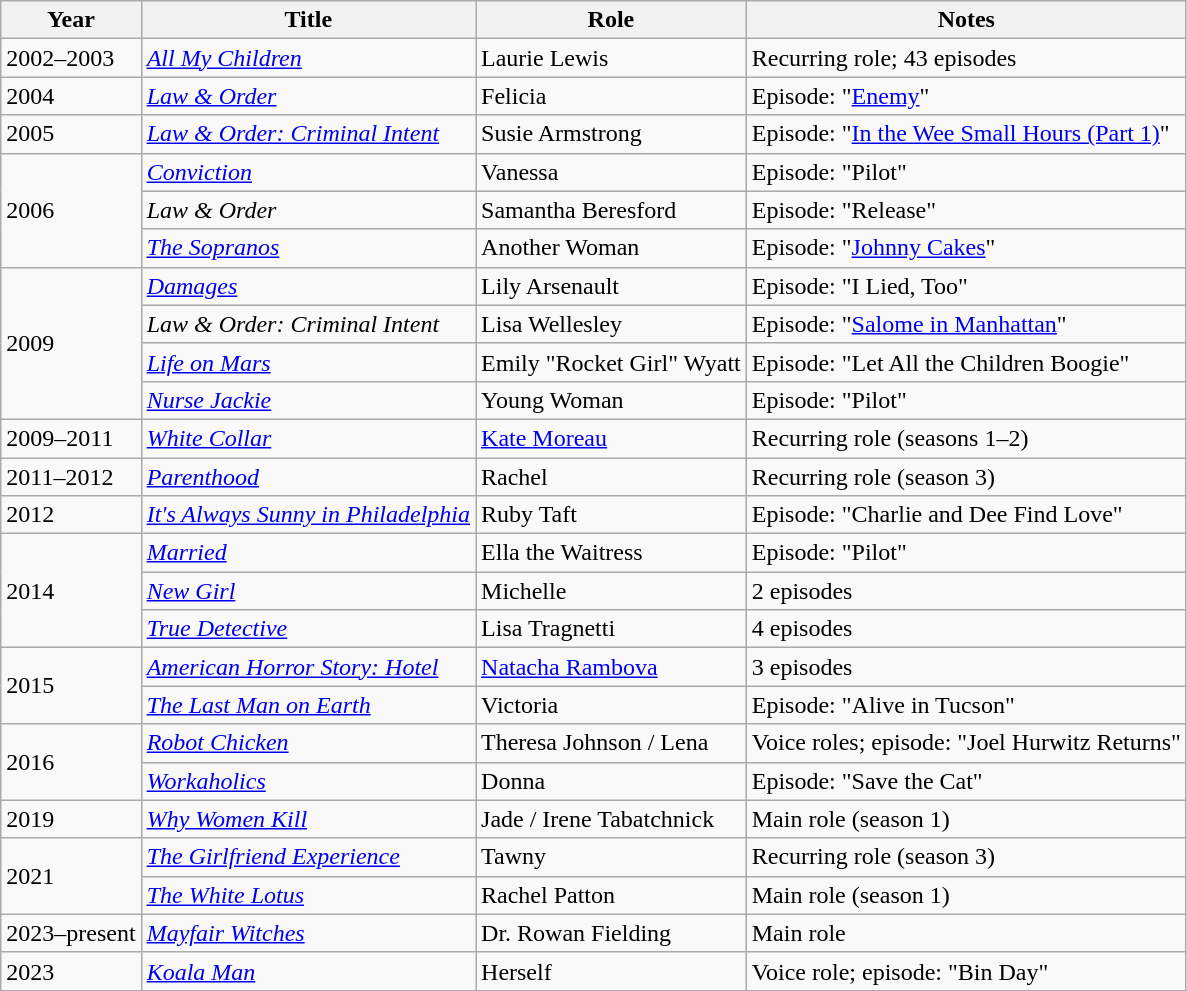<table class="wikitable sortable">
<tr>
<th>Year</th>
<th>Title</th>
<th>Role</th>
<th class="unsortable">Notes</th>
</tr>
<tr>
<td>2002–2003</td>
<td><em><a href='#'>All My Children</a></em></td>
<td>Laurie Lewis</td>
<td>Recurring role; 43 episodes</td>
</tr>
<tr>
<td>2004</td>
<td><em><a href='#'>Law & Order</a></em></td>
<td>Felicia</td>
<td>Episode: "<a href='#'>Enemy</a>"</td>
</tr>
<tr>
<td>2005</td>
<td><em><a href='#'>Law & Order: Criminal Intent</a></em></td>
<td>Susie Armstrong</td>
<td>Episode: "<a href='#'>In the Wee Small Hours (Part 1)</a>"</td>
</tr>
<tr>
<td rowspan="3">2006</td>
<td><em><a href='#'>Conviction</a></em></td>
<td>Vanessa</td>
<td>Episode: "Pilot"</td>
</tr>
<tr>
<td><em>Law & Order</em></td>
<td>Samantha Beresford</td>
<td>Episode: "Release"</td>
</tr>
<tr>
<td data-sort-value="Sopranos, The"><em><a href='#'>The Sopranos</a></em></td>
<td>Another Woman</td>
<td>Episode: "<a href='#'>Johnny Cakes</a>"</td>
</tr>
<tr>
<td rowspan="4">2009</td>
<td><em><a href='#'>Damages</a></em></td>
<td>Lily Arsenault</td>
<td>Episode: "I Lied, Too"</td>
</tr>
<tr>
<td><em>Law & Order: Criminal Intent</em></td>
<td>Lisa Wellesley</td>
<td>Episode: "<a href='#'>Salome in Manhattan</a>"</td>
</tr>
<tr>
<td><em><a href='#'>Life on Mars</a></em></td>
<td>Emily "Rocket Girl" Wyatt</td>
<td>Episode: "Let All the Children Boogie"</td>
</tr>
<tr>
<td><em><a href='#'>Nurse Jackie</a></em></td>
<td>Young Woman</td>
<td>Episode: "Pilot"</td>
</tr>
<tr>
<td>2009–2011</td>
<td><em><a href='#'>White Collar</a></em></td>
<td><a href='#'>Kate Moreau</a></td>
<td>Recurring role (seasons 1–2)</td>
</tr>
<tr>
<td>2011–2012</td>
<td><em><a href='#'>Parenthood</a></em></td>
<td>Rachel</td>
<td>Recurring role (season 3)</td>
</tr>
<tr>
<td>2012</td>
<td><em><a href='#'>It's Always Sunny in Philadelphia</a></em></td>
<td>Ruby Taft</td>
<td>Episode: "Charlie and Dee Find Love"</td>
</tr>
<tr>
<td rowspan="3">2014</td>
<td><em><a href='#'>Married</a></em></td>
<td>Ella the Waitress</td>
<td>Episode: "Pilot"</td>
</tr>
<tr>
<td><em><a href='#'>New Girl</a></em></td>
<td>Michelle</td>
<td>2 episodes</td>
</tr>
<tr>
<td><em><a href='#'>True Detective</a></em></td>
<td>Lisa Tragnetti</td>
<td>4 episodes</td>
</tr>
<tr>
<td rowspan="2">2015</td>
<td><em><a href='#'>American Horror Story: Hotel</a></em></td>
<td><a href='#'>Natacha Rambova</a></td>
<td>3 episodes</td>
</tr>
<tr>
<td data-sort-value="Last Man on Earth, The"><em><a href='#'>The Last Man on Earth</a></em></td>
<td>Victoria</td>
<td>Episode: "Alive in Tucson"</td>
</tr>
<tr>
<td rowspan="2">2016</td>
<td><em><a href='#'>Robot Chicken</a></em></td>
<td>Theresa Johnson / Lena</td>
<td>Voice roles; episode: "Joel Hurwitz Returns"</td>
</tr>
<tr>
<td><em><a href='#'>Workaholics</a></em></td>
<td>Donna</td>
<td>Episode: "Save the Cat"</td>
</tr>
<tr>
<td>2019</td>
<td><em><a href='#'>Why Women Kill</a></em></td>
<td>Jade / Irene Tabatchnick</td>
<td>Main role (season 1)</td>
</tr>
<tr>
<td rowspan="2">2021</td>
<td><em><a href='#'>The Girlfriend Experience</a></em></td>
<td>Tawny</td>
<td>Recurring role (season 3)</td>
</tr>
<tr>
<td><em><a href='#'>The White Lotus</a></em></td>
<td>Rachel Patton</td>
<td>Main role (season 1)</td>
</tr>
<tr>
<td>2023–present</td>
<td><em><a href='#'>Mayfair Witches</a></em></td>
<td>Dr. Rowan Fielding</td>
<td>Main role</td>
</tr>
<tr>
<td>2023</td>
<td><em><a href='#'>Koala Man</a></em></td>
<td>Herself</td>
<td>Voice role; episode: "Bin Day"</td>
</tr>
<tr>
</tr>
</table>
